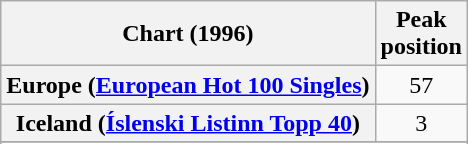<table class="wikitable sortable plainrowheaders" style="text-align:center">
<tr>
<th scope="col">Chart (1996)</th>
<th scope="col">Peak<br>position</th>
</tr>
<tr>
<th scope="row">Europe (<a href='#'>European Hot 100 Singles</a>)</th>
<td>57</td>
</tr>
<tr>
<th scope="row">Iceland (<a href='#'>Íslenski Listinn Topp 40</a>)</th>
<td>3</td>
</tr>
<tr>
</tr>
<tr>
</tr>
<tr>
</tr>
</table>
